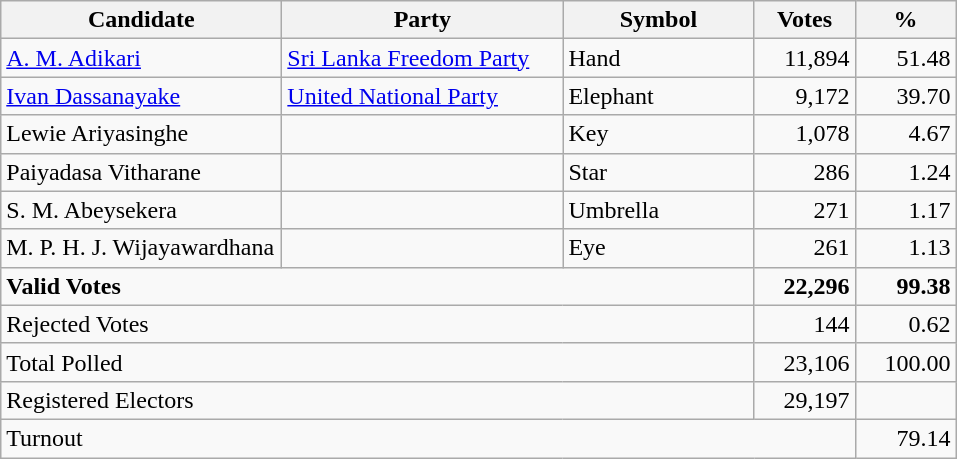<table class="wikitable" border="1" style="text-align:right;">
<tr>
<th align=left width="180">Candidate</th>
<th align=left width="180">Party</th>
<th align=left width="120">Symbol</th>
<th align=left width="60">Votes</th>
<th align=left width="60">%</th>
</tr>
<tr>
<td align=left><a href='#'>A. M. Adikari</a></td>
<td align=left><a href='#'>Sri Lanka Freedom Party</a></td>
<td align=left>Hand</td>
<td>11,894</td>
<td>51.48</td>
</tr>
<tr>
<td align=left><a href='#'>Ivan Dassanayake</a></td>
<td align=left><a href='#'>United National Party</a></td>
<td align=left>Elephant</td>
<td>9,172</td>
<td>39.70</td>
</tr>
<tr>
<td align=left>Lewie Ariyasinghe</td>
<td align=left></td>
<td align=left>Key</td>
<td>1,078</td>
<td>4.67</td>
</tr>
<tr>
<td align=left>Paiyadasa Vitharane</td>
<td align=left></td>
<td align=left>Star</td>
<td>286</td>
<td>1.24</td>
</tr>
<tr>
<td align=left>S. M. Abeysekera</td>
<td align=left></td>
<td align=left>Umbrella</td>
<td>271</td>
<td>1.17</td>
</tr>
<tr>
<td align=left>M. P. H. J. Wijayawardhana</td>
<td align=left></td>
<td align=left>Eye</td>
<td>261</td>
<td>1.13</td>
</tr>
<tr>
<td align=left colspan=3><strong>Valid Votes</strong></td>
<td><strong>22,296</strong></td>
<td><strong>99.38</strong></td>
</tr>
<tr>
<td align=left colspan=3>Rejected Votes</td>
<td>144</td>
<td>0.62</td>
</tr>
<tr>
<td align=left colspan=3>Total Polled</td>
<td>23,106</td>
<td>100.00</td>
</tr>
<tr>
<td align=left colspan=3>Registered Electors</td>
<td>29,197</td>
<td></td>
</tr>
<tr>
<td align=left colspan=4>Turnout</td>
<td>79.14</td>
</tr>
</table>
